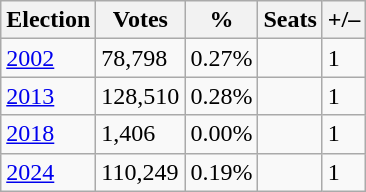<table class="wikitable">
<tr>
<th><strong>Election</strong></th>
<th><strong>Votes</strong></th>
<th><strong>%</strong></th>
<th><strong>Seats</strong></th>
<th>+/–</th>
</tr>
<tr>
<td><a href='#'>2002</a></td>
<td>78,798</td>
<td>0.27%</td>
<td></td>
<td> 1</td>
</tr>
<tr>
<td><a href='#'>2013</a></td>
<td>128,510</td>
<td>0.28%</td>
<td></td>
<td> 1</td>
</tr>
<tr>
<td><a href='#'>2018</a></td>
<td>1,406</td>
<td>0.00%</td>
<td></td>
<td> 1</td>
</tr>
<tr>
<td><a href='#'>2024</a></td>
<td>110,249</td>
<td>0.19%</td>
<td></td>
<td> 1</td>
</tr>
</table>
